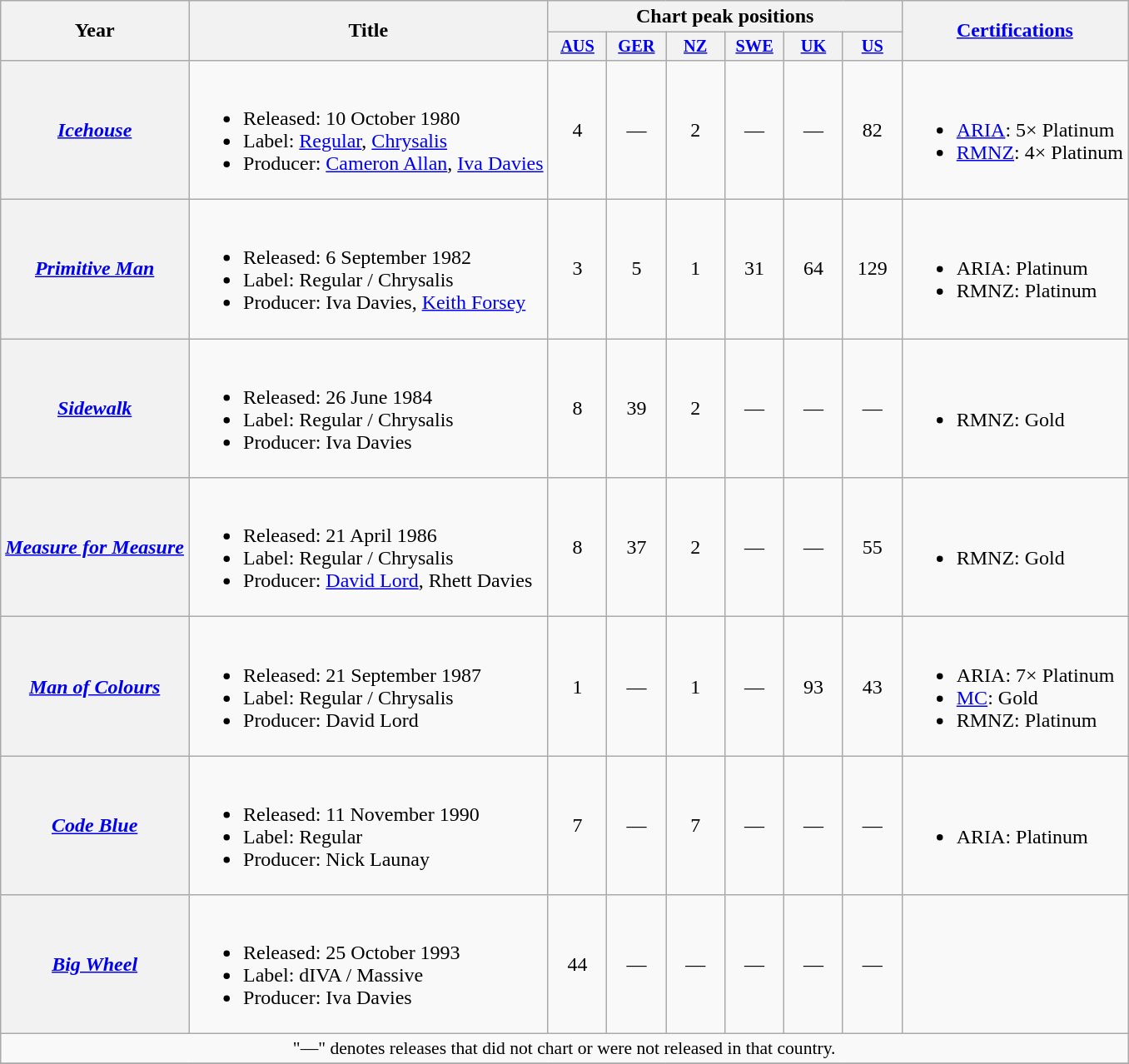<table class="wikitable plainrowheaders">
<tr>
<th scope="col" rowspan="2">Year</th>
<th scope="col" rowspan="2">Title</th>
<th scope="col" colspan="6">Chart peak positions</th>
<th scope="col" rowspan="2"><a href='#'>Certifications</a></th>
</tr>
<tr>
<th style="width:3em;font-size:85%"><a href='#'>AUS</a><br></th>
<th style="width:3em;font-size:85%"><a href='#'>GER</a><br></th>
<th style="width:3em;font-size:85%"><a href='#'>NZ</a><br></th>
<th style="width:3em;font-size:85%"><a href='#'>SWE</a><br></th>
<th style="width:3em;font-size:85%"><a href='#'>UK</a><br></th>
<th style="width:3em;font-size:85%"><a href='#'>US</a><br></th>
</tr>
<tr>
<th scope="row"><em><a href='#'>Icehouse</a></em></th>
<td><br><ul><li>Released: 10 October 1980</li><li>Label: <a href='#'>Regular</a>, <a href='#'>Chrysalis</a></li><li>Producer: <a href='#'>Cameron Allan</a>, <a href='#'>Iva Davies</a></li></ul></td>
<td style="text-align:center;">4</td>
<td style="text-align:center;">—</td>
<td style="text-align:center;">2</td>
<td style="text-align:center;">—</td>
<td style="text-align:center;">—</td>
<td style="text-align:center;">82</td>
<td><br><ul><li><a href='#'>ARIA</a>: 5× Platinum</li><li><a href='#'>RMNZ</a>: 4× Platinum</li></ul></td>
</tr>
<tr>
<th scope="row"><em><a href='#'>Primitive Man</a></em></th>
<td><br><ul><li>Released: 6 September 1982</li><li>Label: Regular / Chrysalis</li><li>Producer: Iva Davies, <a href='#'>Keith Forsey</a></li></ul></td>
<td style="text-align:center;">3</td>
<td style="text-align:center;">5</td>
<td style="text-align:center;">1</td>
<td style="text-align:center;">31</td>
<td style="text-align:center;">64</td>
<td style="text-align:center;">129</td>
<td><br><ul><li>ARIA: Platinum</li><li>RMNZ: Platinum </li></ul></td>
</tr>
<tr>
<th scope="row"><em><a href='#'>Sidewalk</a></em></th>
<td><br><ul><li>Released: 26 June 1984</li><li>Label: Regular / Chrysalis</li><li>Producer: Iva Davies</li></ul></td>
<td style="text-align:center;">8</td>
<td style="text-align:center;">39</td>
<td style="text-align:center;">2</td>
<td style="text-align:center;">—</td>
<td style="text-align:center;">—</td>
<td style="text-align:center;">—</td>
<td><br><ul><li>RMNZ: Gold</li></ul></td>
</tr>
<tr>
<th scope="row"><em><a href='#'>Measure for Measure</a></em></th>
<td><br><ul><li>Released: 21 April 1986</li><li>Label: Regular / Chrysalis</li><li>Producer: <a href='#'>David Lord</a>, Rhett Davies</li></ul></td>
<td style="text-align:center;">8</td>
<td style="text-align:center;">37</td>
<td style="text-align:center;">2</td>
<td style="text-align:center;">—</td>
<td style="text-align:center;">—</td>
<td style="text-align:center;">55</td>
<td><br><ul><li>RMNZ: Gold</li></ul></td>
</tr>
<tr>
<th scope="row"><em><a href='#'>Man of Colours</a></em></th>
<td><br><ul><li>Released: 21 September 1987</li><li>Label: Regular / Chrysalis</li><li>Producer: David Lord</li></ul></td>
<td style="text-align:center;">1</td>
<td style="text-align:center;">—</td>
<td style="text-align:center;">1</td>
<td style="text-align:center;">—</td>
<td style="text-align:center;">93</td>
<td style="text-align:center;">43</td>
<td><br><ul><li>ARIA: 7× Platinum</li><li><a href='#'>MC</a>: Gold</li><li>RMNZ: Platinum</li></ul></td>
</tr>
<tr>
<th scope="row"><em><a href='#'>Code Blue</a></em></th>
<td><br><ul><li>Released: 11 November 1990</li><li>Label: Regular</li><li>Producer: Nick Launay</li></ul></td>
<td style="text-align:center;">7</td>
<td style="text-align:center;">—</td>
<td style="text-align:center;">7</td>
<td style="text-align:center;">—</td>
<td style="text-align:center;">—</td>
<td style="text-align:center;">—</td>
<td><br><ul><li>ARIA: Platinum</li></ul></td>
</tr>
<tr>
<th scope="row"><em><a href='#'>Big Wheel</a></em></th>
<td><br><ul><li>Released: 25 October 1993</li><li>Label: dIVA / Massive</li><li>Producer: Iva Davies</li></ul></td>
<td style="text-align:center;">44</td>
<td style="text-align:center;">—</td>
<td style="text-align:center;">—</td>
<td style="text-align:center;">—</td>
<td style="text-align:center;">—</td>
<td style="text-align:center;">—</td>
<td></td>
</tr>
<tr>
<td align="center" colspan="9" style="font-size: 90%">"—" denotes releases that did not chart or were not released in that country.</td>
</tr>
<tr>
</tr>
</table>
